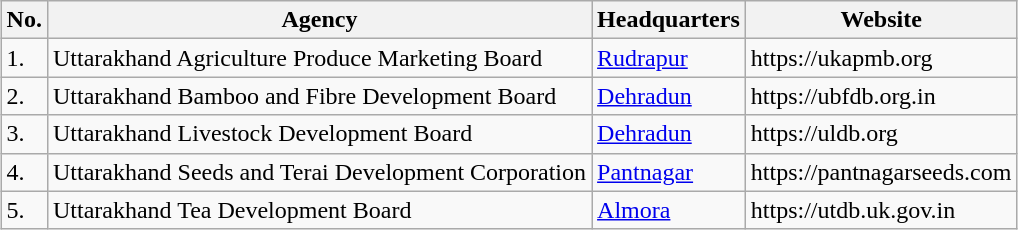<table class="sortable wikitable" style="margin: 1em auto 1em auto;">
<tr>
<th>No.</th>
<th>Agency</th>
<th>Headquarters</th>
<th>Website</th>
</tr>
<tr>
<td>1.</td>
<td>Uttarakhand Agriculture Produce Marketing Board</td>
<td><a href='#'>Rudrapur</a></td>
<td>https://ukapmb.org</td>
</tr>
<tr>
<td>2.</td>
<td>Uttarakhand Bamboo and Fibre Development Board</td>
<td><a href='#'>Dehradun</a></td>
<td>https://ubfdb.org.in</td>
</tr>
<tr>
<td>3.</td>
<td>Uttarakhand Livestock Development Board</td>
<td><a href='#'>Dehradun</a></td>
<td>https://uldb.org</td>
</tr>
<tr>
<td>4.</td>
<td>Uttarakhand Seeds and Terai Development Corporation</td>
<td><a href='#'>Pantnagar</a></td>
<td>https://pantnagarseeds.com</td>
</tr>
<tr>
<td>5.</td>
<td>Uttarakhand Tea Development Board</td>
<td><a href='#'>Almora</a></td>
<td>https://utdb.uk.gov.in</td>
</tr>
</table>
